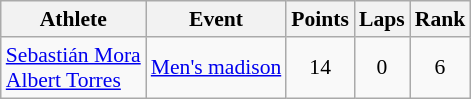<table class=wikitable style=font-size:90%;text-align:center>
<tr>
<th>Athlete</th>
<th>Event</th>
<th>Points</th>
<th>Laps</th>
<th>Rank</th>
</tr>
<tr>
<td align=left><a href='#'>Sebastián Mora</a><br><a href='#'>Albert Torres</a></td>
<td align=left><a href='#'>Men's madison</a></td>
<td>14</td>
<td>0</td>
<td>6</td>
</tr>
</table>
